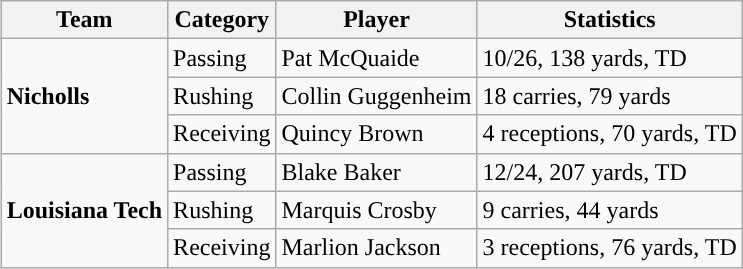<table class="wikitable" style="float: right;">
<tr>
<th>Team</th>
<th>Category</th>
<th>Player</th>
<th>Statistics</th>
</tr>
<tr>
<td rowspan=3><strong>Nicholls</strong></td>
<td>Passing</td>
<td>Pat McQuaide</td>
<td>10/26, 138 yards, TD</td>
</tr>
<tr>
<td>Rushing</td>
<td>Collin Guggenheim</td>
<td>18 carries, 79 yards</td>
</tr>
<tr>
<td>Receiving</td>
<td>Quincy Brown</td>
<td>4 receptions, 70 yards, TD</td>
</tr>
<tr>
<td rowspan=3><strong>Louisiana Tech</strong></td>
<td>Passing</td>
<td>Blake Baker</td>
<td>12/24, 207 yards, TD</td>
</tr>
<tr>
<td>Rushing</td>
<td>Marquis Crosby</td>
<td>9 carries, 44 yards</td>
</tr>
<tr>
<td>Receiving</td>
<td>Marlion Jackson</td>
<td>3 receptions, 76 yards, TD</td>
</tr>
</table>
